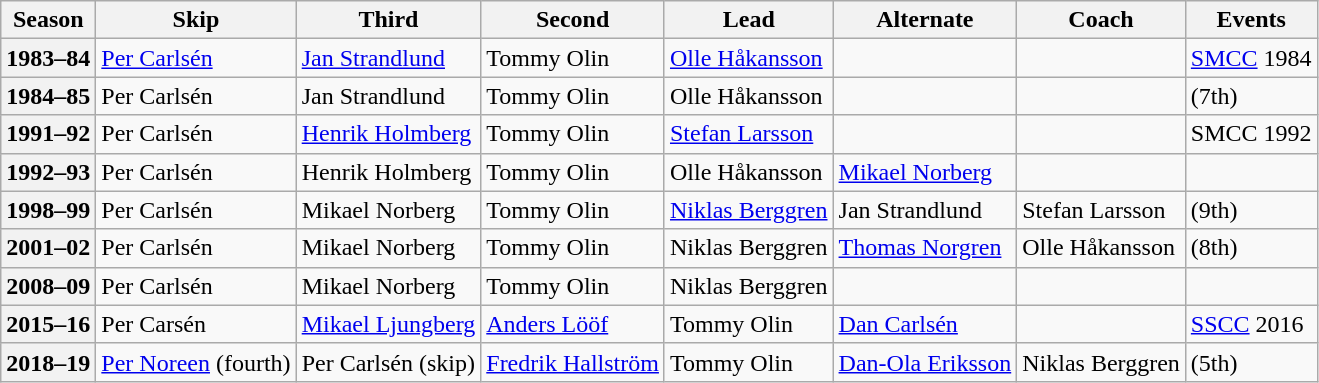<table class="wikitable">
<tr>
<th scope="col">Season</th>
<th scope="col">Skip</th>
<th scope="col">Third</th>
<th scope="col">Second</th>
<th scope="col">Lead</th>
<th scope="col">Alternate</th>
<th scope="col">Coach</th>
<th scope="col">Events</th>
</tr>
<tr>
<th scope="row">1983–84</th>
<td><a href='#'>Per Carlsén</a></td>
<td><a href='#'>Jan Strandlund</a></td>
<td>Tommy Olin</td>
<td><a href='#'>Olle Håkansson</a></td>
<td></td>
<td></td>
<td><a href='#'>SMCC</a> 1984 </td>
</tr>
<tr>
<th scope="row">1984–85</th>
<td>Per Carlsén</td>
<td>Jan Strandlund</td>
<td>Tommy Olin</td>
<td>Olle Håkansson</td>
<td></td>
<td></td>
<td> (7th)</td>
</tr>
<tr>
<th scope="row">1991–92</th>
<td>Per Carlsén</td>
<td><a href='#'>Henrik Holmberg</a></td>
<td>Tommy Olin</td>
<td><a href='#'>Stefan Larsson</a></td>
<td></td>
<td></td>
<td>SMCC 1992 </td>
</tr>
<tr>
<th scope="row">1992–93</th>
<td>Per Carlsén</td>
<td>Henrik Holmberg</td>
<td>Tommy Olin</td>
<td>Olle Håkansson</td>
<td><a href='#'>Mikael Norberg</a></td>
<td></td>
<td> </td>
</tr>
<tr>
<th scope="row">1998–99</th>
<td>Per Carlsén</td>
<td>Mikael Norberg</td>
<td>Tommy Olin</td>
<td><a href='#'>Niklas Berggren</a></td>
<td>Jan Strandlund</td>
<td>Stefan Larsson</td>
<td> (9th)</td>
</tr>
<tr>
<th scope="row">2001–02</th>
<td>Per Carlsén</td>
<td>Mikael Norberg</td>
<td>Tommy Olin</td>
<td>Niklas Berggren</td>
<td><a href='#'>Thomas Norgren</a></td>
<td>Olle Håkansson</td>
<td> (8th)</td>
</tr>
<tr>
<th scope="row">2008–09</th>
<td>Per Carlsén</td>
<td>Mikael Norberg</td>
<td>Tommy Olin</td>
<td>Niklas Berggren</td>
<td></td>
<td></td>
<td></td>
</tr>
<tr>
<th scope="row">2015–16</th>
<td>Per Carsén</td>
<td><a href='#'>Mikael Ljungberg</a></td>
<td><a href='#'>Anders Lööf</a></td>
<td>Tommy Olin</td>
<td><a href='#'>Dan Carlsén</a></td>
<td></td>
<td><a href='#'>SSCC</a> 2016 </td>
</tr>
<tr>
<th scope="row">2018–19</th>
<td><a href='#'>Per Noreen</a> (fourth)</td>
<td>Per Carlsén (skip)</td>
<td><a href='#'>Fredrik Hallström</a></td>
<td>Tommy Olin</td>
<td><a href='#'>Dan-Ola Eriksson</a></td>
<td>Niklas Berggren</td>
<td> (5th)</td>
</tr>
</table>
